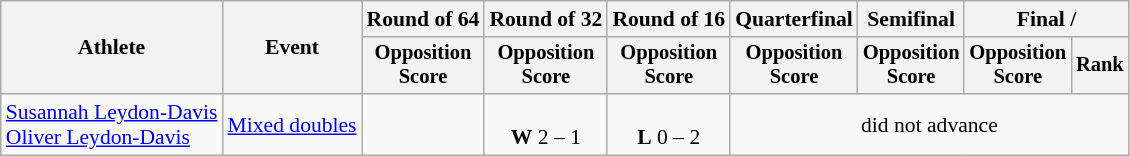<table class=wikitable style="font-size:90%;text-align:center;">
<tr>
<th rowspan=2>Athlete</th>
<th rowspan=2>Event</th>
<th>Round of 64</th>
<th>Round of 32</th>
<th>Round of 16</th>
<th>Quarterfinal</th>
<th>Semifinal</th>
<th colspan=2>Final / </th>
</tr>
<tr style="font-size:95%">
<th>Opposition<br>Score</th>
<th>Opposition<br>Score</th>
<th>Opposition<br>Score</th>
<th>Opposition<br>Score</th>
<th>Opposition<br>Score</th>
<th>Opposition<br>Score</th>
<th>Rank</th>
</tr>
<tr>
<td style="text-align:left;"><a href='#'>Susannah Leydon-Davis</a><br><a href='#'>Oliver Leydon-Davis</a></td>
<td style="text-align:left;"><a href='#'>Mixed doubles</a></td>
<td></td>
<td><br><strong>W</strong> 2 – 1</td>
<td><br><strong>L</strong> 0 – 2</td>
<td colspan=4>did not advance</td>
</tr>
</table>
